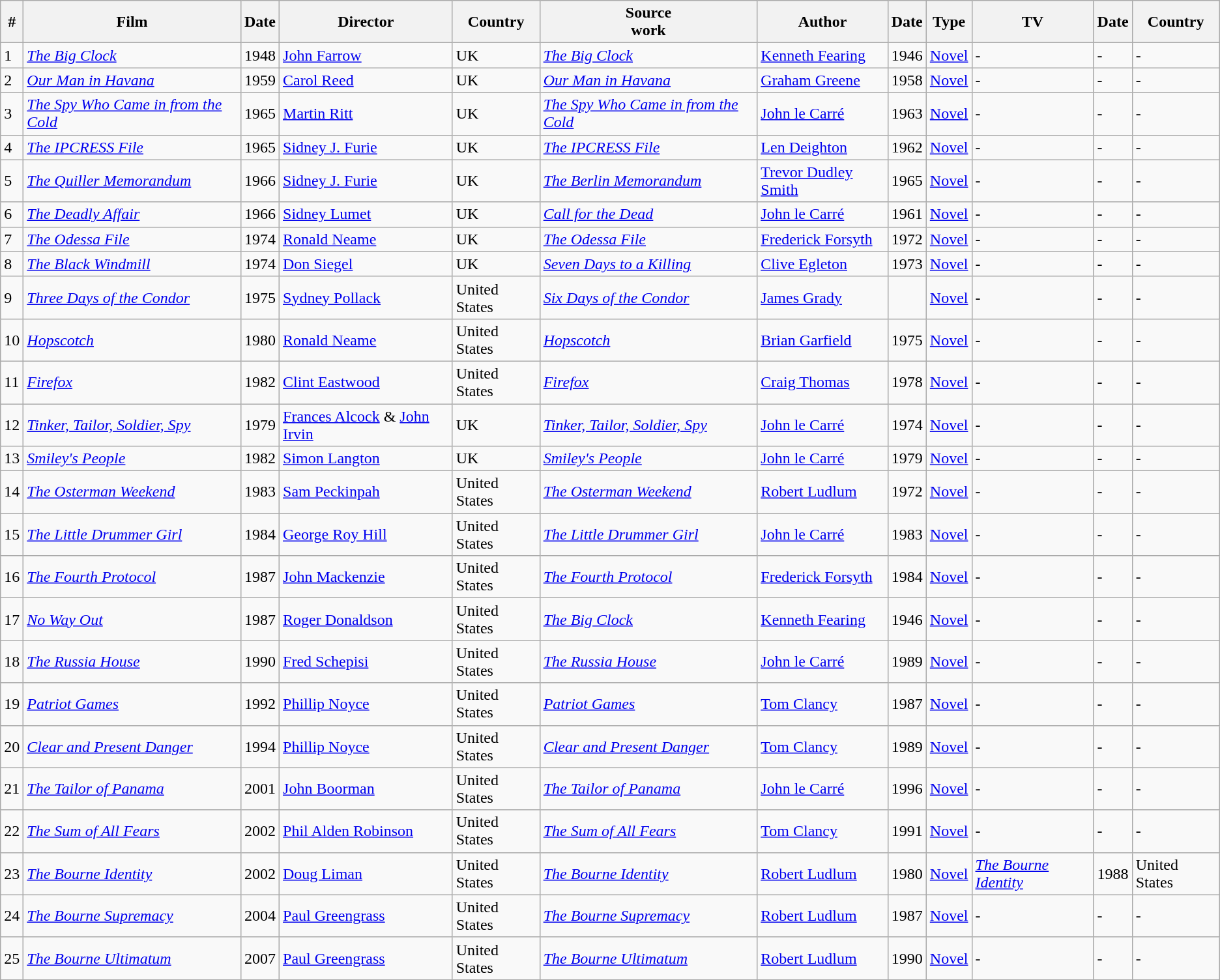<table class="wikitable">
<tr>
<th>#</th>
<th>Film</th>
<th>Date</th>
<th>Director</th>
<th>Country</th>
<th>Source <br>work</th>
<th>Author</th>
<th>Date</th>
<th>Type</th>
<th>TV</th>
<th>Date</th>
<th>Country</th>
</tr>
<tr>
<td>1</td>
<td><em><a href='#'>The Big Clock</a></em></td>
<td>1948</td>
<td><a href='#'>John Farrow</a></td>
<td>UK</td>
<td><em><a href='#'>The Big Clock</a></em></td>
<td><a href='#'>Kenneth Fearing</a></td>
<td>1946</td>
<td><a href='#'>Novel</a></td>
<td>-</td>
<td>-</td>
<td>-</td>
</tr>
<tr>
<td>2</td>
<td><em><a href='#'>Our Man in Havana</a></em></td>
<td>1959</td>
<td><a href='#'>Carol Reed</a></td>
<td>UK</td>
<td><em><a href='#'>Our Man in Havana</a></em></td>
<td><a href='#'>Graham Greene</a></td>
<td>1958</td>
<td><a href='#'>Novel</a></td>
<td>-</td>
<td>-</td>
<td>-</td>
</tr>
<tr>
<td>3</td>
<td><em><a href='#'>The Spy Who Came in from the Cold</a></em></td>
<td>1965</td>
<td><a href='#'>Martin Ritt</a></td>
<td>UK</td>
<td><em><a href='#'>The Spy Who Came in from the Cold</a></em></td>
<td><a href='#'>John le Carré</a></td>
<td>1963</td>
<td><a href='#'>Novel</a></td>
<td>-</td>
<td>-</td>
<td>-</td>
</tr>
<tr>
<td>4</td>
<td><em><a href='#'>The IPCRESS File</a></em></td>
<td>1965</td>
<td><a href='#'>Sidney J. Furie</a></td>
<td>UK</td>
<td><em><a href='#'>The IPCRESS File</a></em></td>
<td><a href='#'>Len Deighton</a></td>
<td>1962</td>
<td><a href='#'>Novel</a></td>
<td>-</td>
<td>-</td>
<td>-</td>
</tr>
<tr>
<td>5</td>
<td><em><a href='#'>The Quiller Memorandum</a></em></td>
<td>1966</td>
<td><a href='#'>Sidney J. Furie</a></td>
<td>UK</td>
<td><em><a href='#'>The Berlin Memorandum</a></em></td>
<td><a href='#'>Trevor Dudley Smith</a></td>
<td>1965</td>
<td><a href='#'>Novel</a></td>
<td>-</td>
<td>-</td>
<td>-</td>
</tr>
<tr>
<td>6</td>
<td><em><a href='#'>The Deadly Affair</a></em></td>
<td>1966</td>
<td><a href='#'>Sidney Lumet</a></td>
<td>UK</td>
<td><em><a href='#'>Call for the Dead</a></em></td>
<td><a href='#'>John le Carré</a></td>
<td>1961</td>
<td><a href='#'>Novel</a></td>
<td>-</td>
<td>-</td>
<td>-</td>
</tr>
<tr>
<td>7</td>
<td><em><a href='#'>The Odessa File</a></em></td>
<td>1974</td>
<td><a href='#'>Ronald Neame</a></td>
<td>UK</td>
<td><em><a href='#'>The Odessa File</a></em></td>
<td><a href='#'>Frederick Forsyth</a></td>
<td>1972</td>
<td><a href='#'>Novel</a></td>
<td>-</td>
<td>-</td>
<td>-</td>
</tr>
<tr>
<td>8</td>
<td><em><a href='#'>The Black Windmill</a></em></td>
<td>1974</td>
<td><a href='#'>Don Siegel</a></td>
<td>UK</td>
<td><em><a href='#'>Seven Days to a Killing</a></em></td>
<td><a href='#'>Clive Egleton</a></td>
<td>1973</td>
<td><a href='#'>Novel</a></td>
<td>-</td>
<td>-</td>
<td>-</td>
</tr>
<tr>
<td>9</td>
<td><em><a href='#'>Three Days of the Condor</a></em></td>
<td>1975</td>
<td><a href='#'>Sydney Pollack</a></td>
<td>United States</td>
<td><em><a href='#'>Six Days of the Condor</a></em></td>
<td><a href='#'>James Grady</a></td>
<td></td>
<td><a href='#'>Novel</a></td>
<td>-</td>
<td>-</td>
<td>-</td>
</tr>
<tr>
<td>10</td>
<td><em><a href='#'>Hopscotch</a></em></td>
<td>1980</td>
<td><a href='#'>Ronald Neame</a></td>
<td>United States</td>
<td><em><a href='#'>Hopscotch</a></em></td>
<td><a href='#'>Brian Garfield</a></td>
<td>1975</td>
<td><a href='#'>Novel</a></td>
<td>-</td>
<td>-</td>
<td>-</td>
</tr>
<tr>
<td>11</td>
<td><em><a href='#'>Firefox</a></em></td>
<td>1982</td>
<td><a href='#'>Clint Eastwood</a></td>
<td>United States</td>
<td><em><a href='#'>Firefox</a></em></td>
<td><a href='#'>Craig Thomas</a></td>
<td>1978</td>
<td><a href='#'>Novel</a></td>
<td>-</td>
<td>-</td>
<td>-</td>
</tr>
<tr>
<td>12</td>
<td><em><a href='#'>Tinker, Tailor, Soldier, Spy</a></em></td>
<td>1979</td>
<td><a href='#'>Frances Alcock</a> & <a href='#'>John Irvin</a></td>
<td>UK</td>
<td><em><a href='#'>Tinker, Tailor, Soldier, Spy</a></em></td>
<td><a href='#'>John le Carré</a></td>
<td>1974</td>
<td><a href='#'>Novel</a></td>
<td>-</td>
<td>-</td>
<td>-</td>
</tr>
<tr>
<td>13</td>
<td><em><a href='#'>Smiley's People</a></em></td>
<td>1982</td>
<td><a href='#'>Simon Langton</a></td>
<td>UK</td>
<td><em><a href='#'>Smiley's People</a></em></td>
<td><a href='#'>John le Carré</a></td>
<td>1979</td>
<td><a href='#'>Novel</a></td>
<td>-</td>
<td>-</td>
<td>-</td>
</tr>
<tr>
<td>14</td>
<td><em><a href='#'>The Osterman Weekend</a></em></td>
<td>1983</td>
<td><a href='#'>Sam Peckinpah</a></td>
<td>United States</td>
<td><em><a href='#'>The Osterman Weekend</a></em></td>
<td><a href='#'>Robert Ludlum</a></td>
<td>1972</td>
<td><a href='#'>Novel</a></td>
<td>-</td>
<td>-</td>
<td>-</td>
</tr>
<tr>
<td>15</td>
<td><em><a href='#'>The Little Drummer Girl</a></em></td>
<td>1984</td>
<td><a href='#'>George Roy Hill</a></td>
<td>United States</td>
<td><em><a href='#'>The Little Drummer Girl</a></em></td>
<td><a href='#'>John le Carré</a></td>
<td>1983</td>
<td><a href='#'>Novel</a></td>
<td>-</td>
<td>-</td>
<td>-</td>
</tr>
<tr>
<td>16</td>
<td><em><a href='#'>The Fourth Protocol</a></em></td>
<td>1987</td>
<td><a href='#'>John Mackenzie</a></td>
<td>United States</td>
<td><em><a href='#'>The Fourth Protocol</a></em></td>
<td><a href='#'>Frederick Forsyth</a></td>
<td>1984</td>
<td><a href='#'>Novel</a></td>
<td>-</td>
<td>-</td>
<td>-</td>
</tr>
<tr>
<td>17</td>
<td><em><a href='#'>No Way Out</a></em></td>
<td>1987</td>
<td><a href='#'>Roger Donaldson</a></td>
<td>United States</td>
<td><em><a href='#'>The Big Clock</a></em></td>
<td><a href='#'>Kenneth Fearing</a></td>
<td>1946</td>
<td><a href='#'>Novel</a></td>
<td>-</td>
<td>-</td>
<td>-</td>
</tr>
<tr>
<td>18</td>
<td><em><a href='#'>The Russia House</a></em></td>
<td>1990</td>
<td><a href='#'>Fred Schepisi</a></td>
<td>United States</td>
<td><em><a href='#'>The Russia House</a></em></td>
<td><a href='#'>John le Carré</a></td>
<td>1989</td>
<td><a href='#'>Novel</a></td>
<td>-</td>
<td>-</td>
<td>-</td>
</tr>
<tr>
<td>19</td>
<td><em><a href='#'>Patriot Games</a></em></td>
<td>1992</td>
<td><a href='#'>Phillip Noyce</a></td>
<td>United States</td>
<td><em><a href='#'>Patriot Games</a></em></td>
<td><a href='#'>Tom Clancy</a></td>
<td>1987</td>
<td><a href='#'>Novel</a></td>
<td>-</td>
<td>-</td>
<td>-</td>
</tr>
<tr>
<td>20</td>
<td><em><a href='#'>Clear and Present Danger</a></em></td>
<td>1994</td>
<td><a href='#'>Phillip Noyce</a></td>
<td>United States</td>
<td><em><a href='#'>Clear and Present Danger</a></em></td>
<td><a href='#'>Tom Clancy</a></td>
<td>1989</td>
<td><a href='#'>Novel</a></td>
<td>-</td>
<td>-</td>
<td>-</td>
</tr>
<tr>
<td>21</td>
<td><em><a href='#'>The Tailor of Panama</a></em></td>
<td>2001</td>
<td><a href='#'>John Boorman</a></td>
<td>United States</td>
<td><em><a href='#'>The Tailor of Panama</a></em></td>
<td><a href='#'>John le Carré</a></td>
<td>1996</td>
<td><a href='#'>Novel</a></td>
<td>-</td>
<td>-</td>
<td>-</td>
</tr>
<tr>
<td>22</td>
<td><em><a href='#'>The Sum of All Fears</a></em></td>
<td>2002</td>
<td><a href='#'>Phil Alden Robinson</a></td>
<td>United States</td>
<td><em><a href='#'>The Sum of All Fears</a></em></td>
<td><a href='#'>Tom Clancy</a></td>
<td>1991</td>
<td><a href='#'>Novel</a></td>
<td>-</td>
<td>-</td>
<td>-</td>
</tr>
<tr>
<td>23</td>
<td><em><a href='#'>The Bourne Identity</a></em></td>
<td>2002</td>
<td><a href='#'>Doug Liman</a></td>
<td>United States</td>
<td><em><a href='#'>The Bourne Identity</a></em></td>
<td><a href='#'>Robert Ludlum</a></td>
<td>1980</td>
<td><a href='#'>Novel</a></td>
<td><em><a href='#'>The Bourne Identity</a></em></td>
<td>1988</td>
<td>United States</td>
</tr>
<tr>
<td>24</td>
<td><em><a href='#'>The Bourne Supremacy</a></em></td>
<td>2004</td>
<td><a href='#'>Paul Greengrass</a></td>
<td>United States</td>
<td><em><a href='#'>The Bourne Supremacy</a></em></td>
<td><a href='#'>Robert Ludlum</a></td>
<td>1987</td>
<td><a href='#'>Novel</a></td>
<td>-</td>
<td>-</td>
<td>-</td>
</tr>
<tr>
<td>25</td>
<td><em><a href='#'>The Bourne Ultimatum</a></em></td>
<td>2007</td>
<td><a href='#'>Paul Greengrass</a></td>
<td>United States</td>
<td><em><a href='#'>The Bourne Ultimatum</a></em></td>
<td><a href='#'>Robert Ludlum</a></td>
<td>1990</td>
<td><a href='#'>Novel</a></td>
<td>-</td>
<td>-</td>
<td>-</td>
</tr>
<tr>
</tr>
</table>
